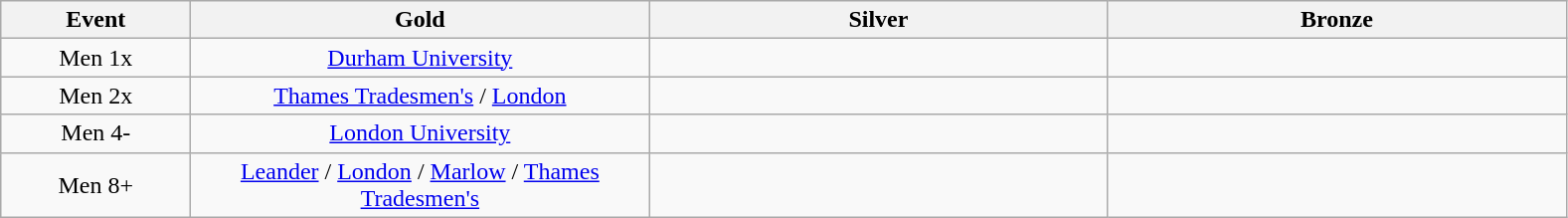<table class="wikitable" style="text-align:center">
<tr>
<th width=120>Event</th>
<th width=300>Gold</th>
<th width=300>Silver</th>
<th width=300>Bronze</th>
</tr>
<tr>
<td>Men 1x</td>
<td><a href='#'>Durham University</a></td>
<td></td>
<td></td>
</tr>
<tr>
<td>Men 2x</td>
<td><a href='#'>Thames Tradesmen's</a> / <a href='#'>London</a></td>
<td></td>
<td></td>
</tr>
<tr>
<td>Men 4-</td>
<td><a href='#'>London University</a></td>
<td></td>
<td></td>
</tr>
<tr>
<td>Men 8+</td>
<td><a href='#'>Leander</a> / <a href='#'>London</a> / <a href='#'>Marlow</a>  / <a href='#'>Thames Tradesmen's</a></td>
<td></td>
<td></td>
</tr>
</table>
